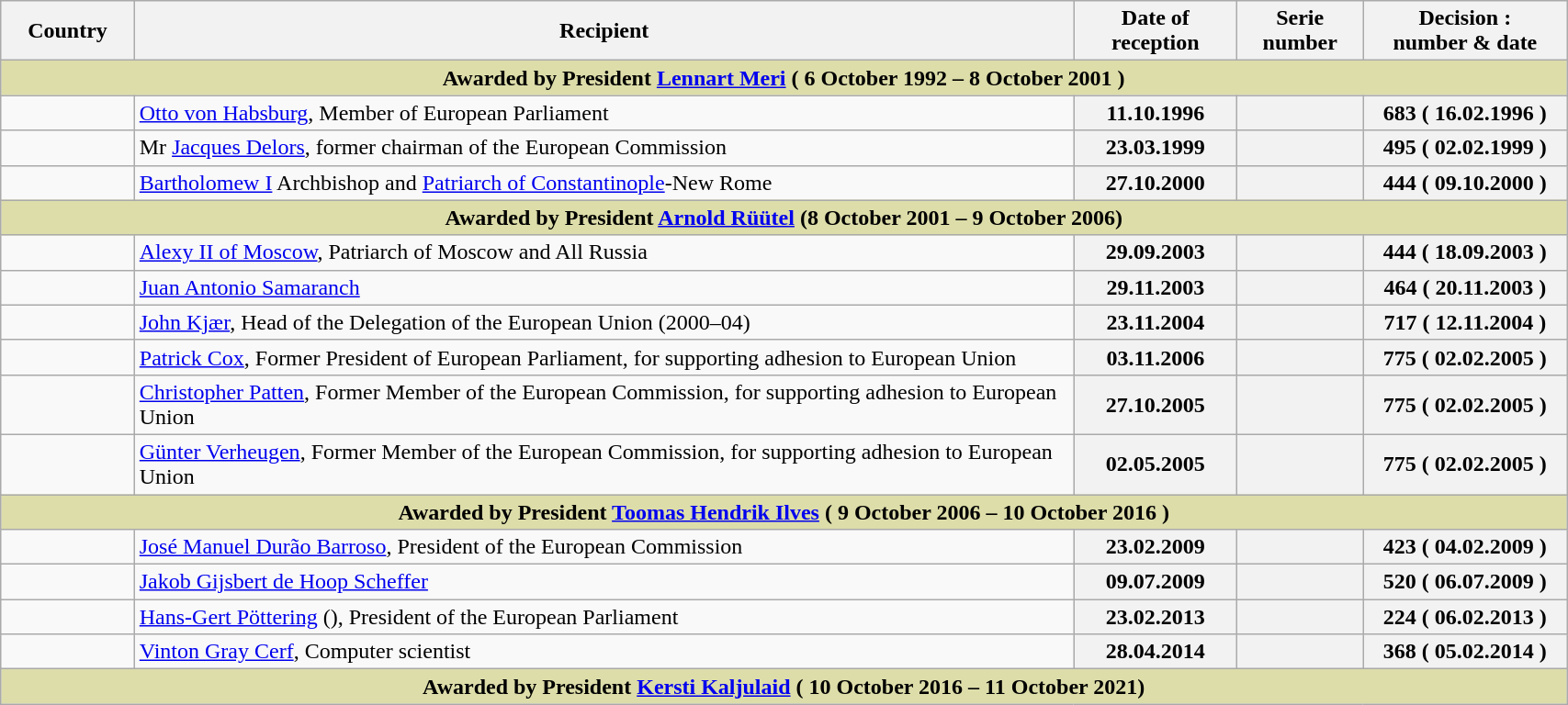<table class="wikitable" width=90%>
<tr>
<th>Country</th>
<th width=60%>Recipient</th>
<th>Date of <br>reception</th>
<th>Serie <br>number</th>
<th width=13%>Decision :<br>number & date</th>
</tr>
<tr>
<th colspan=5 style="background-color:#ddddaa"><strong>Awarded by President <a href='#'>Lennart Meri</a> ( 6 October 1992 – 8 October 2001 )</strong></th>
</tr>
<tr>
<td></td>
<td><a href='#'>Otto von Habsburg</a>, Member of European Parliament</td>
<th>11.10.1996</th>
<th></th>
<th>683 ( 16.02.1996 )</th>
</tr>
<tr>
<td></td>
<td>Mr <a href='#'>Jacques Delors</a>, former chairman of the European Commission</td>
<th>23.03.1999</th>
<th></th>
<th>495 ( 02.02.1999 )</th>
</tr>
<tr>
<td></td>
<td><a href='#'>Bartholomew I</a> Archbishop and <a href='#'>Patriarch of Constantinople</a>-New Rome</td>
<th>27.10.2000</th>
<th></th>
<th>444 ( 09.10.2000 )</th>
</tr>
<tr>
<th colspan=5 style="background-color:#ddddaa"><strong>Awarded by President <a href='#'>Arnold Rüütel</a> (8 October 2001 – 9 October 2006)</strong></th>
</tr>
<tr>
<td></td>
<td><a href='#'>Alexy II of Moscow</a>, Patriarch of Moscow and All Russia</td>
<th>29.09.2003</th>
<th></th>
<th>444 ( 18.09.2003 )</th>
</tr>
<tr>
<td></td>
<td><a href='#'>Juan Antonio Samaranch</a></td>
<th>29.11.2003</th>
<th></th>
<th>464 ( 20.11.2003 )</th>
</tr>
<tr>
<td></td>
<td><a href='#'>John Kjær</a>, Head of the Delegation of the European Union (2000–04)</td>
<th>23.11.2004</th>
<th></th>
<th>717 ( 12.11.2004 )</th>
</tr>
<tr>
<td></td>
<td><a href='#'>Patrick Cox</a>, Former President of European Parliament, for supporting adhesion to European Union</td>
<th>03.11.2006</th>
<th></th>
<th>775 ( 02.02.2005 )</th>
</tr>
<tr>
<td></td>
<td><a href='#'>Christopher Patten</a>, Former Member of the European Commission, for supporting adhesion to European Union</td>
<th>27.10.2005</th>
<th></th>
<th>775 ( 02.02.2005 )</th>
</tr>
<tr>
<td></td>
<td><a href='#'>Günter Verheugen</a>, Former Member of the European Commission, for supporting adhesion to European Union</td>
<th>02.05.2005</th>
<th></th>
<th>775 ( 02.02.2005 )</th>
</tr>
<tr>
<th colspan=5 style="background-color:#ddddaa"><strong>Awarded by President <a href='#'>Toomas Hendrik Ilves</a> ( 9 October 2006 – 10 October 2016 )</strong></th>
</tr>
<tr>
<td></td>
<td><a href='#'>José Manuel Durão Barroso</a>, President of the European Commission</td>
<th>23.02.2009</th>
<th></th>
<th>423 ( 04.02.2009 )</th>
</tr>
<tr>
<td></td>
<td><a href='#'>Jakob Gijsbert de Hoop Scheffer</a></td>
<th>09.07.2009</th>
<th></th>
<th>520 ( 06.07.2009 )</th>
</tr>
<tr>
<td></td>
<td><a href='#'>Hans-Gert Pöttering</a> (), President of the European Parliament</td>
<th>23.02.2013</th>
<th></th>
<th>224 ( 06.02.2013 )</th>
</tr>
<tr>
<td></td>
<td><a href='#'>Vinton Gray Cerf</a>, Computer scientist</td>
<th>28.04.2014</th>
<th></th>
<th>368 ( 05.02.2014 )</th>
</tr>
<tr>
<th colspan=5 style="background-color:#ddddaa"><strong>Awarded by President <a href='#'>Kersti Kaljulaid</a> ( 10 October 2016 – 11 October 2021)</strong><br></th>
</tr>
</table>
